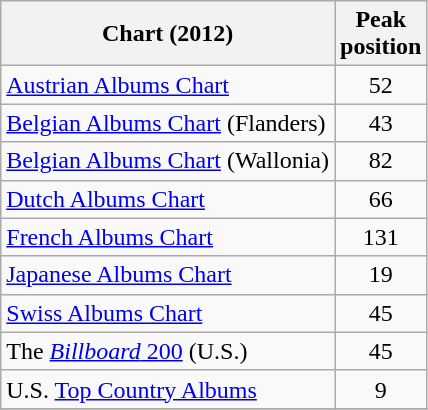<table class="wikitable">
<tr>
<th align="left">Chart (2012)</th>
<th align="left">Peak<br>position</th>
</tr>
<tr>
<td align="left"><a href='#'>Austrian Albums Chart</a></td>
<td align="center">52</td>
</tr>
<tr>
<td align="left"><a href='#'>Belgian Albums Chart</a> (Flanders)</td>
<td align="center">43</td>
</tr>
<tr>
<td align="left"><a href='#'>Belgian Albums Chart</a> (Wallonia)</td>
<td align="center">82</td>
</tr>
<tr>
<td align="left"><a href='#'>Dutch Albums Chart</a></td>
<td align="center">66</td>
</tr>
<tr>
<td align="left"><a href='#'>French Albums Chart</a></td>
<td align="center">131</td>
</tr>
<tr>
<td align="left"><a href='#'>Japanese Albums Chart</a></td>
<td align="center">19</td>
</tr>
<tr>
<td align="left"><a href='#'>Swiss Albums Chart</a></td>
<td align="center">45</td>
</tr>
<tr>
<td align="left">The <a href='#'><em>Billboard</em> 200</a> (U.S.)</td>
<td align="center">45</td>
</tr>
<tr>
<td align="left">U.S. <a href='#'>Top Country Albums</a></td>
<td align="center">9</td>
</tr>
<tr>
</tr>
</table>
